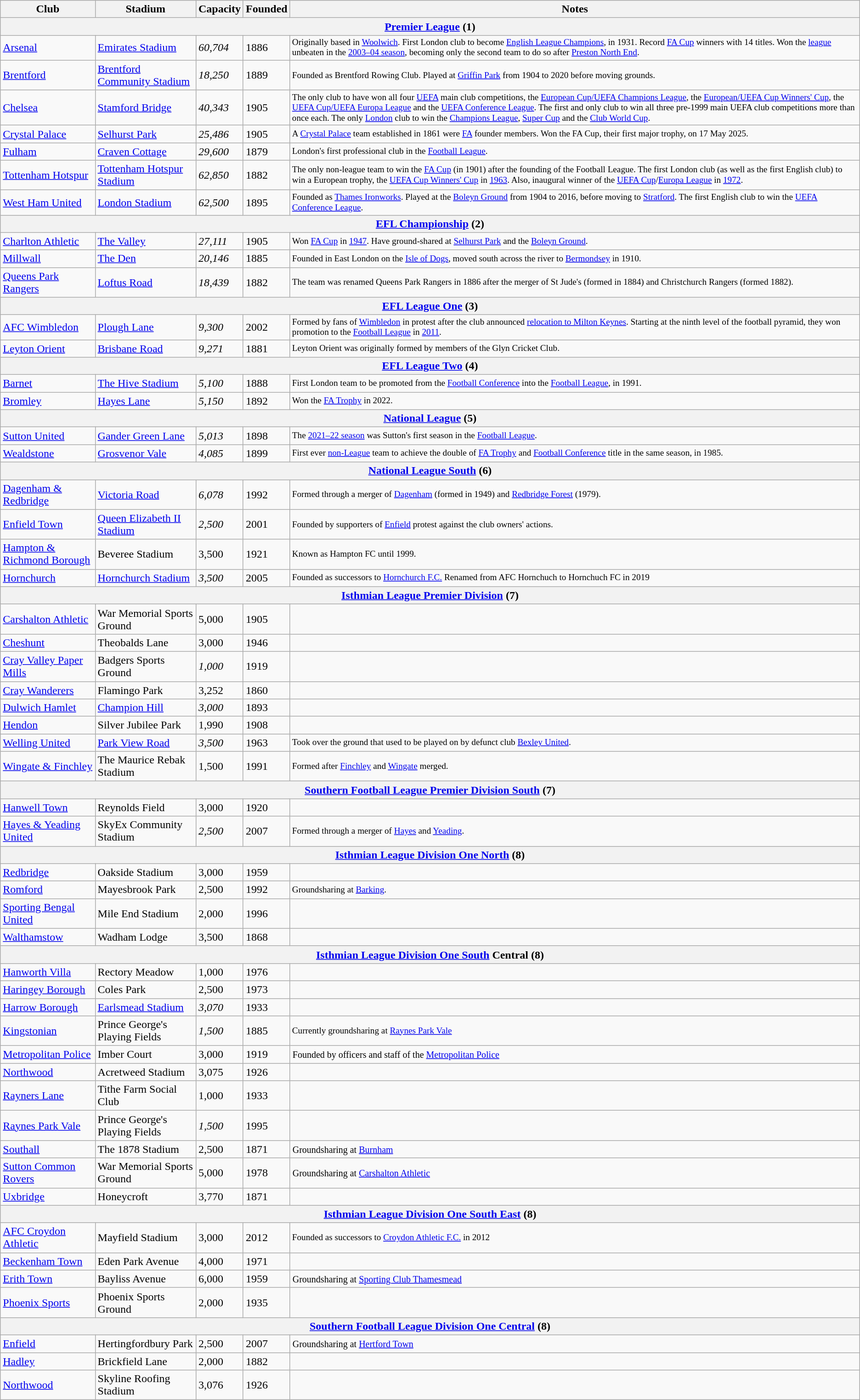<table class="wikitable">
<tr style="background:#efefef;">
<th>Club</th>
<th>Stadium</th>
<th>Capacity</th>
<th>Founded</th>
<th>Notes</th>
</tr>
<tr>
<th colspan=5><a href='#'>Premier League</a> (1)</th>
</tr>
<tr>
<td><a href='#'>Arsenal</a></td>
<td><a href='#'>Emirates Stadium</a></td>
<td><em>60,704</em></td>
<td>1886</td>
<td style="font-size: 80%">Originally based in <a href='#'>Woolwich</a>. First London club to become <a href='#'>English League Champions</a>, in 1931. Record <a href='#'>FA Cup</a> winners with 14 titles. Won the <a href='#'>league</a> unbeaten in the <a href='#'>2003–04 season</a>, becoming only the second team to do so after <a href='#'>Preston North End</a>.</td>
</tr>
<tr>
<td><a href='#'>Brentford</a></td>
<td><a href='#'>Brentford Community Stadium</a></td>
<td><em>18,250</em></td>
<td>1889</td>
<td style="font-size: 80%">Founded as Brentford Rowing Club. Played at <a href='#'>Griffin Park</a> from 1904 to 2020 before moving grounds.</td>
</tr>
<tr>
<td><a href='#'>Chelsea</a></td>
<td><a href='#'>Stamford Bridge</a></td>
<td><em>40,343</em></td>
<td>1905</td>
<td style="font-size: 80%">The only club to have won all four <a href='#'>UEFA</a> main club competitions, the <a href='#'>European Cup/UEFA Champions League</a>, the <a href='#'>European/UEFA Cup Winners' Cup</a>, the <a href='#'>UEFA Cup/UEFA Europa League</a> and the <a href='#'>UEFA Conference League</a>. The first and only club to win all three pre-1999 main UEFA club competitions more than once each. The only <a href='#'>London</a> club to win the <a href='#'>Champions League</a>, <a href='#'>Super Cup</a> and the <a href='#'>Club World Cup</a>.</td>
</tr>
<tr>
<td><a href='#'>Crystal Palace</a></td>
<td><a href='#'>Selhurst Park</a></td>
<td><em>25,486</em></td>
<td>1905</td>
<td style="font-size: 80%">A <a href='#'>Crystal Palace</a> team established in 1861 were <a href='#'>FA</a> founder members. Won the FA Cup, their first major trophy, on 17 May 2025.</td>
</tr>
<tr>
<td><a href='#'>Fulham</a></td>
<td><a href='#'>Craven Cottage</a></td>
<td><em>29,600</em></td>
<td>1879</td>
<td style="font-size: 80%">London's first professional club in the <a href='#'>Football League</a>.</td>
</tr>
<tr>
<td><a href='#'>Tottenham Hotspur</a></td>
<td><a href='#'>Tottenham Hotspur Stadium</a></td>
<td><em>62,850</em></td>
<td>1882</td>
<td style="font-size: 80%">The only non-league team to win the <a href='#'>FA Cup</a> (in 1901) after the founding of the Football League. The first London club (as well as the first English club) to win a European trophy, the <a href='#'>UEFA Cup Winners' Cup</a> in <a href='#'>1963</a>. Also, inaugural winner of the <a href='#'>UEFA Cup</a>/<a href='#'>Europa League</a> in <a href='#'>1972</a>.</td>
</tr>
<tr>
<td><a href='#'>West Ham United</a></td>
<td><a href='#'>London Stadium</a></td>
<td><em>62,500</em></td>
<td>1895</td>
<td style="font-size: 80%">Founded as <a href='#'>Thames Ironworks</a>. Played at the <a href='#'>Boleyn Ground</a> from 1904 to 2016, before moving to <a href='#'>Stratford</a>. The first English club to win the <a href='#'>UEFA Conference League</a>.</td>
</tr>
<tr>
<th colspan=5><a href='#'>EFL Championship</a> (2)</th>
</tr>
<tr>
<td><a href='#'>Charlton Athletic</a></td>
<td><a href='#'>The Valley</a></td>
<td><em>27,111</em></td>
<td>1905</td>
<td style="font-size: 80%">Won <a href='#'>FA Cup</a> in <a href='#'>1947</a>. Have ground-shared at <a href='#'>Selhurst Park</a> and the <a href='#'>Boleyn Ground</a>.</td>
</tr>
<tr>
<td><a href='#'>Millwall</a></td>
<td><a href='#'>The Den</a></td>
<td><em>20,146</em></td>
<td>1885</td>
<td style="font-size: 80%">Founded in East London on the <a href='#'>Isle of Dogs</a>, moved south across the river to <a href='#'>Bermondsey</a> in 1910.</td>
</tr>
<tr>
<td><a href='#'>Queens Park Rangers</a></td>
<td><a href='#'>Loftus Road</a></td>
<td><em>18,439</em></td>
<td>1882</td>
<td style="font-size: 80%">The team was renamed Queens Park Rangers in 1886 after the merger of St Jude's (formed in 1884) and Christchurch Rangers (formed 1882).</td>
</tr>
<tr>
<th colspan=5><a href='#'>EFL League One</a> (3)</th>
</tr>
<tr>
<td><a href='#'>AFC Wimbledon</a></td>
<td><a href='#'>Plough Lane</a></td>
<td><em>9,300</em></td>
<td>2002</td>
<td style="font-size: 80%">Formed by fans of <a href='#'>Wimbledon</a> in protest after the club announced <a href='#'>relocation to Milton Keynes</a>. Starting at the ninth level of the football pyramid, they won promotion to the <a href='#'>Football League</a> in <a href='#'>2011</a>.</td>
</tr>
<tr>
<td><a href='#'>Leyton Orient</a></td>
<td><a href='#'>Brisbane Road</a></td>
<td><em>9,271</em></td>
<td>1881</td>
<td style="font-size: 80%">Leyton Orient was originally formed by members of the Glyn Cricket Club.</td>
</tr>
<tr>
<th colspan=5><a href='#'>EFL League Two</a> (4)</th>
</tr>
<tr>
<td><a href='#'>Barnet</a></td>
<td><a href='#'>The Hive Stadium</a></td>
<td><em>5,100</em></td>
<td>1888</td>
<td style="font-size: 80%">First London team to be promoted from the <a href='#'>Football Conference</a> into the <a href='#'>Football League</a>, in 1991.</td>
</tr>
<tr>
<td><a href='#'>Bromley</a></td>
<td><a href='#'>Hayes Lane</a></td>
<td><em>5,150</em></td>
<td>1892</td>
<td style="font-size: 80%">Won the <a href='#'>FA Trophy</a> in 2022.</td>
</tr>
<tr>
<th colspan=5><a href='#'>National League</a> (5)</th>
</tr>
<tr>
<td><a href='#'>Sutton United</a></td>
<td><a href='#'>Gander Green Lane</a></td>
<td><em>5,013</em></td>
<td>1898</td>
<td style="font-size: 80%">The <a href='#'>2021–22 season</a> was Sutton's first season in the <a href='#'>Football League</a>.</td>
</tr>
<tr>
<td><a href='#'>Wealdstone</a></td>
<td><a href='#'>Grosvenor Vale</a></td>
<td><em>4,085</em></td>
<td>1899</td>
<td style="font-size: 80%">First ever <a href='#'>non-League</a> team to achieve the double of <a href='#'>FA Trophy</a> and <a href='#'>Football Conference</a> title in the same season, in 1985.</td>
</tr>
<tr>
<th colspan=5><a href='#'>National League South</a> (6)</th>
</tr>
<tr>
<td><a href='#'>Dagenham & Redbridge</a></td>
<td><a href='#'>Victoria Road</a></td>
<td><em>6,078</em></td>
<td>1992</td>
<td style="font-size: 80%">Formed through a merger of <a href='#'>Dagenham</a> (formed in 1949) and <a href='#'>Redbridge Forest</a> (1979).</td>
</tr>
<tr>
<td><a href='#'>Enfield Town</a></td>
<td><a href='#'>Queen Elizabeth II Stadium</a></td>
<td><em>2,500</em></td>
<td>2001</td>
<td style="font-size: 80%">Founded by supporters of <a href='#'>Enfield</a> protest against the club owners' actions.</td>
</tr>
<tr>
<td><a href='#'>Hampton & Richmond Borough</a></td>
<td>Beveree Stadium</td>
<td>3,500</td>
<td>1921</td>
<td style="font-size: 80%">Known as Hampton FC until 1999.</td>
</tr>
<tr>
<td><a href='#'>Hornchurch</a></td>
<td><a href='#'>Hornchurch Stadium</a></td>
<td><em>3,500</em></td>
<td>2005</td>
<td style="font-size: 80%">Founded as successors to <a href='#'>Hornchurch F.C.</a> Renamed from AFC Hornchuch to Hornchuch FC in 2019</td>
</tr>
<tr>
<th colspan=5><a href='#'>Isthmian League Premier Division</a> (7)</th>
</tr>
<tr>
<td><a href='#'>Carshalton Athletic</a></td>
<td>War Memorial Sports Ground</td>
<td>5,000</td>
<td>1905</td>
<td></td>
</tr>
<tr>
<td><a href='#'>Cheshunt</a></td>
<td>Theobalds Lane</td>
<td>3,000</td>
<td>1946</td>
<td></td>
</tr>
<tr>
<td><a href='#'>Cray Valley Paper Mills</a></td>
<td>Badgers Sports Ground</td>
<td><em>1,000</em></td>
<td>1919</td>
<td style="font-size: 80%"></td>
</tr>
<tr>
<td><a href='#'>Cray Wanderers</a></td>
<td>Flamingo Park</td>
<td>3,252</td>
<td>1860</td>
<td style="font-size: 80%"></td>
</tr>
<tr>
<td><a href='#'>Dulwich Hamlet</a></td>
<td><a href='#'>Champion Hill</a></td>
<td><em>3,000</em></td>
<td>1893</td>
<td style="font-size: 80%"></td>
</tr>
<tr>
<td><a href='#'>Hendon</a></td>
<td>Silver Jubilee Park</td>
<td>1,990</td>
<td>1908</td>
<td></td>
</tr>
<tr>
<td><a href='#'>Welling United</a></td>
<td><a href='#'>Park View Road</a></td>
<td><em>3,500</em></td>
<td>1963</td>
<td style="font-size: 80%">Took over the ground that used to be played on by defunct club <a href='#'>Bexley United</a>.</td>
</tr>
<tr>
<td><a href='#'>Wingate & Finchley</a></td>
<td>The Maurice Rebak Stadium</td>
<td>1,500</td>
<td>1991</td>
<td style="font-size: 80%">Formed after <a href='#'>Finchley</a> and <a href='#'>Wingate</a> merged.</td>
</tr>
<tr>
<th colspan=5><a href='#'>Southern Football League Premier Division South</a> (7)</th>
</tr>
<tr>
<td><a href='#'>Hanwell Town</a></td>
<td>Reynolds Field</td>
<td>3,000</td>
<td>1920</td>
<td></td>
</tr>
<tr>
<td><a href='#'>Hayes & Yeading United</a></td>
<td>SkyEx Community Stadium</td>
<td><em>2,500</em></td>
<td>2007</td>
<td style="font-size: 80%">Formed through a merger of <a href='#'>Hayes</a> and <a href='#'>Yeading</a>.</td>
</tr>
<tr>
<th colspan=5><a href='#'>Isthmian League Division One North</a> (8)</th>
</tr>
<tr>
<td><a href='#'>Redbridge</a></td>
<td>Oakside Stadium</td>
<td>3,000</td>
<td>1959</td>
<td></td>
</tr>
<tr>
<td><a href='#'>Romford</a></td>
<td>Mayesbrook Park</td>
<td>2,500</td>
<td>1992</td>
<td style="font-size: 80%">Groundsharing at <a href='#'>Barking</a>.</td>
</tr>
<tr>
<td><a href='#'>Sporting Bengal United</a></td>
<td>Mile End Stadium</td>
<td>2,000</td>
<td>1996</td>
<td></td>
</tr>
<tr>
<td><a href='#'>Walthamstow</a></td>
<td>Wadham Lodge</td>
<td>3,500</td>
<td>1868</td>
<td></td>
</tr>
<tr>
<th colspan=5><a href='#'>Isthmian League Division One South</a> Central (8)</th>
</tr>
<tr>
<td><a href='#'>Hanworth Villa</a></td>
<td>Rectory Meadow</td>
<td>1,000</td>
<td>1976</td>
<td></td>
</tr>
<tr>
<td><a href='#'>Haringey Borough</a></td>
<td>Coles Park</td>
<td>2,500</td>
<td>1973</td>
<td></td>
</tr>
<tr>
<td><a href='#'>Harrow Borough</a></td>
<td><a href='#'>Earlsmead Stadium</a></td>
<td><em>3,070</em></td>
<td>1933</td>
<td></td>
</tr>
<tr>
<td><a href='#'>Kingstonian</a></td>
<td>Prince George's Playing Fields</td>
<td><em>1,500</em></td>
<td>1885</td>
<td style="font-size: 80%">Currently groundsharing at <a href='#'>Raynes Park Vale</a></td>
</tr>
<tr>
<td><a href='#'>Metropolitan Police</a></td>
<td>Imber Court</td>
<td>3,000</td>
<td>1919</td>
<td><small>Founded by officers and staff of the <a href='#'>Metropolitan Police</a></small></td>
</tr>
<tr>
<td><a href='#'>Northwood</a></td>
<td>Acretweed Stadium</td>
<td>3,075</td>
<td>1926</td>
<td></td>
</tr>
<tr>
<td><a href='#'>Rayners Lane</a></td>
<td>Tithe Farm Social Club</td>
<td>1,000</td>
<td>1933</td>
<td></td>
</tr>
<tr>
<td><a href='#'>Raynes Park Vale</a></td>
<td>Prince George's Playing Fields</td>
<td><em>1,500</em></td>
<td>1995</td>
<td></td>
</tr>
<tr>
<td><a href='#'>Southall</a></td>
<td>The 1878 Stadium</td>
<td>2,500</td>
<td>1871</td>
<td><small>Groundsharing at <a href='#'>Burnham</a></small></td>
</tr>
<tr>
<td><a href='#'>Sutton Common Rovers</a></td>
<td>War Memorial Sports Ground</td>
<td>5,000</td>
<td>1978</td>
<td><small>Groundsharing at <a href='#'>Carshalton Athletic</a></small></td>
</tr>
<tr>
<td><a href='#'>Uxbridge</a></td>
<td>Honeycroft</td>
<td>3,770</td>
<td>1871</td>
<td></td>
</tr>
<tr>
<th colspan=5><a href='#'>Isthmian League Division One South East</a> (8)</th>
</tr>
<tr>
<td><a href='#'>AFC Croydon Athletic</a></td>
<td>Mayfield Stadium</td>
<td>3,000</td>
<td>2012</td>
<td style="font-size: 80%">Founded as successors to <a href='#'>Croydon Athletic F.C.</a> in 2012</td>
</tr>
<tr>
<td><a href='#'>Beckenham Town</a></td>
<td>Eden Park Avenue</td>
<td>4,000</td>
<td>1971</td>
<td></td>
</tr>
<tr>
<td><a href='#'>Erith Town</a></td>
<td>Bayliss Avenue</td>
<td>6,000</td>
<td>1959</td>
<td><small>Groundsharing at <a href='#'>Sporting Club Thamesmead</a></small></td>
</tr>
<tr>
<td><a href='#'>Phoenix Sports</a></td>
<td>Phoenix Sports Ground</td>
<td>2,000</td>
<td>1935</td>
<td></td>
</tr>
<tr>
<th colspan=5><a href='#'>Southern Football League Division One Central</a> (8)</th>
</tr>
<tr>
<td><a href='#'>Enfield</a></td>
<td>Hertingfordbury Park</td>
<td>2,500</td>
<td>2007</td>
<td><small>Groundsharing at <a href='#'>Hertford Town</a></small></td>
</tr>
<tr>
<td><a href='#'>Hadley</a></td>
<td>Brickfield Lane</td>
<td>2,000</td>
<td>1882</td>
<td></td>
</tr>
<tr>
<td><a href='#'>Northwood</a></td>
<td>Skyline Roofing Stadium</td>
<td>3,076</td>
<td>1926</td>
<td></td>
</tr>
</table>
